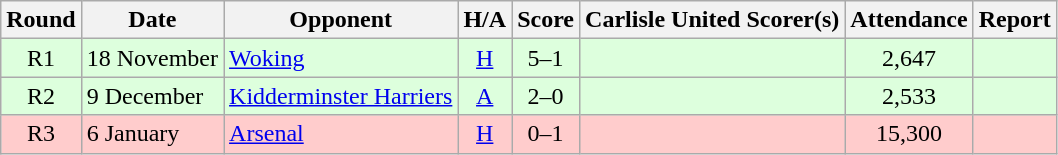<table class="wikitable" style="text-align:center">
<tr>
<th>Round</th>
<th>Date</th>
<th>Opponent</th>
<th>H/A</th>
<th>Score</th>
<th>Carlisle United Scorer(s)</th>
<th>Attendance</th>
<th>Report</th>
</tr>
<tr bgcolor=#ddffdd>
<td>R1</td>
<td align=left>18 November</td>
<td align=left><a href='#'>Woking</a></td>
<td><a href='#'>H</a></td>
<td>5–1</td>
<td align=left></td>
<td>2,647</td>
<td></td>
</tr>
<tr bgcolor=#ddffdd>
<td>R2</td>
<td align=left>9 December</td>
<td align=left><a href='#'>Kidderminster Harriers</a></td>
<td><a href='#'>A</a></td>
<td>2–0</td>
<td align=left></td>
<td>2,533</td>
<td></td>
</tr>
<tr bgcolor=#FFCCCC>
<td>R3</td>
<td align=left>6 January</td>
<td align=left><a href='#'>Arsenal</a></td>
<td><a href='#'>H</a></td>
<td>0–1</td>
<td align=left></td>
<td>15,300</td>
<td></td>
</tr>
</table>
